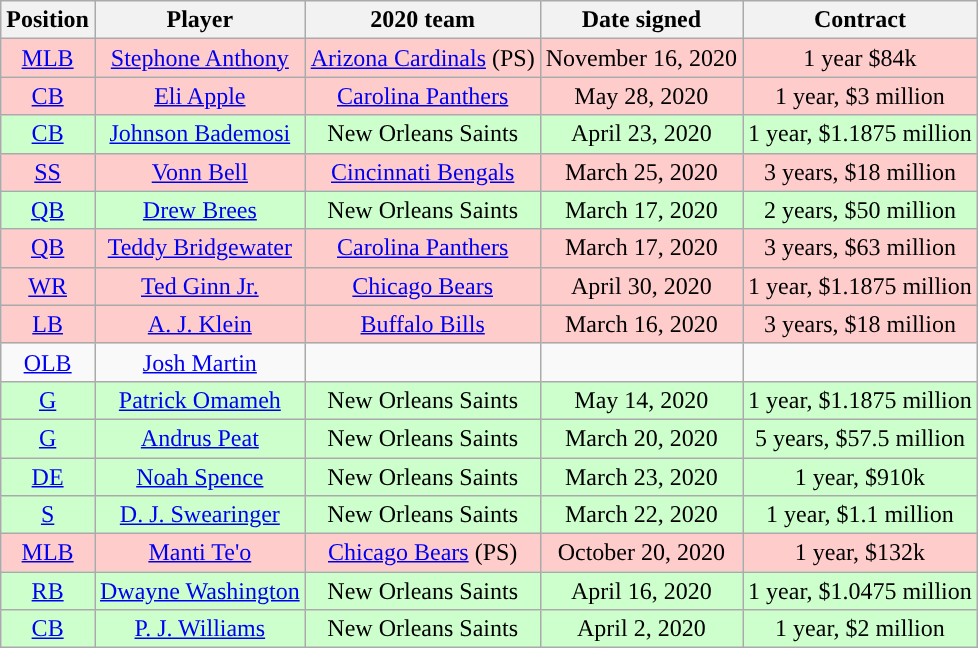<table class="wikitable" style="text-align:center">
<tr>
<th>Position</th>
<th>Player</th>
<th>2020 team</th>
<th>Date signed</th>
<th>Contract</th>
</tr>
<tr style="background:#fcc">
<td><a href='#'>MLB</a></td>
<td><a href='#'>Stephone Anthony</a></td>
<td><a href='#'>Arizona Cardinals</a> (PS)</td>
<td>November 16, 2020</td>
<td>1 year $84k</td>
</tr>
<tr style="background:#fcc">
<td><a href='#'>CB</a></td>
<td><a href='#'>Eli Apple</a></td>
<td><a href='#'>Carolina Panthers</a></td>
<td>May 28, 2020</td>
<td>1 year, $3 million</td>
</tr>
<tr style="background:#cfc">
<td><a href='#'>CB</a></td>
<td><a href='#'>Johnson Bademosi</a></td>
<td>New Orleans Saints</td>
<td>April 23, 2020</td>
<td>1 year, $1.1875 million</td>
</tr>
<tr style="background:#fcc">
<td><a href='#'>SS</a></td>
<td><a href='#'>Vonn Bell</a></td>
<td><a href='#'>Cincinnati Bengals</a></td>
<td>March 25, 2020</td>
<td>3 years, $18 million</td>
</tr>
<tr style="background:#cfc">
<td><a href='#'>QB</a></td>
<td><a href='#'>Drew Brees</a></td>
<td>New Orleans Saints</td>
<td>March 17, 2020</td>
<td>2 years, $50 million</td>
</tr>
<tr style="background:#fcc">
<td><a href='#'>QB</a></td>
<td><a href='#'>Teddy Bridgewater</a></td>
<td><a href='#'>Carolina Panthers</a></td>
<td>March 17, 2020</td>
<td>3 years, $63 million</td>
</tr>
<tr style="background:#fcc">
<td><a href='#'>WR</a></td>
<td><a href='#'>Ted Ginn Jr.</a></td>
<td><a href='#'>Chicago Bears</a></td>
<td>April 30, 2020</td>
<td>1 year, $1.1875 million</td>
</tr>
<tr style="background:#fcc">
<td><a href='#'>LB</a></td>
<td><a href='#'>A. J. Klein</a></td>
<td><a href='#'>Buffalo Bills</a></td>
<td>March 16, 2020</td>
<td>3 years, $18 million</td>
</tr>
<tr>
<td><a href='#'>OLB</a></td>
<td><a href='#'>Josh Martin</a></td>
<td></td>
<td></td>
<td></td>
</tr>
<tr style="background:#cfc">
<td><a href='#'>G</a></td>
<td><a href='#'>Patrick Omameh</a></td>
<td>New Orleans Saints</td>
<td>May 14, 2020</td>
<td>1 year, $1.1875 million</td>
</tr>
<tr style="background:#cfc">
<td><a href='#'>G</a></td>
<td><a href='#'>Andrus Peat</a></td>
<td>New Orleans Saints</td>
<td>March 20, 2020</td>
<td>5 years, $57.5 million</td>
</tr>
<tr style="background:#cfc">
<td><a href='#'>DE</a></td>
<td><a href='#'>Noah Spence</a></td>
<td>New Orleans Saints</td>
<td>March 23, 2020</td>
<td>1 year, $910k</td>
</tr>
<tr style="background:#cfc">
<td><a href='#'>S</a></td>
<td><a href='#'>D. J. Swearinger</a></td>
<td>New Orleans Saints</td>
<td>March 22, 2020</td>
<td>1 year, $1.1 million</td>
</tr>
<tr style="background:#fcc">
<td><a href='#'>MLB</a></td>
<td><a href='#'>Manti Te'o</a></td>
<td><a href='#'>Chicago Bears</a> (PS)</td>
<td>October 20, 2020</td>
<td>1 year, $132k</td>
</tr>
<tr style="background:#cfc">
<td><a href='#'>RB</a></td>
<td><a href='#'>Dwayne Washington</a></td>
<td>New Orleans Saints</td>
<td>April 16, 2020</td>
<td>1 year, $1.0475 million</td>
</tr>
<tr style="background:#cfc">
<td><a href='#'>CB</a></td>
<td><a href='#'>P. J. Williams</a></td>
<td>New Orleans Saints</td>
<td>April 2, 2020</td>
<td>1 year, $2 million</td>
</tr>
</table>
